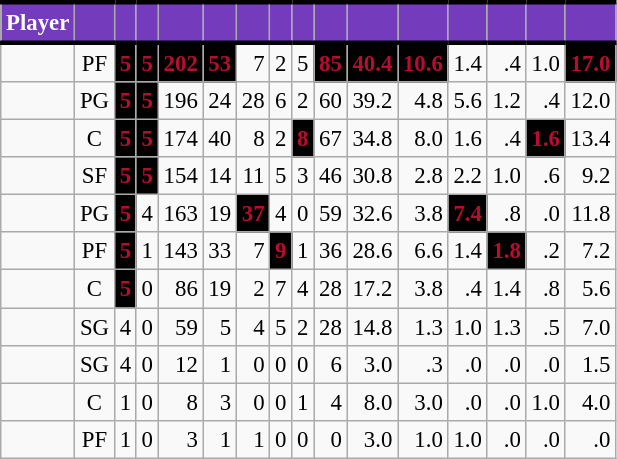<table class="wikitable sortable" style="font-size: 95%; text-align:right;">
<tr>
<th style="background:#753BBD; color:#FFFFFF; border-top:#010101 3px solid; border-bottom:#010101 3px solid;">Player</th>
<th style="background:#753BBD; color:#FFFFFF; border-top:#010101 3px solid; border-bottom:#010101 3px solid;"></th>
<th style="background:#753BBD; color:#FFFFFF; border-top:#010101 3px solid; border-bottom:#010101 3px solid;"></th>
<th style="background:#753BBD; color:#FFFFFF; border-top:#010101 3px solid; border-bottom:#010101 3px solid;"></th>
<th style="background:#753BBD; color:#FFFFFF; border-top:#010101 3px solid; border-bottom:#010101 3px solid;"></th>
<th style="background:#753BBD; color:#FFFFFF; border-top:#010101 3px solid; border-bottom:#010101 3px solid;"></th>
<th style="background:#753BBD; color:#FFFFFF; border-top:#010101 3px solid; border-bottom:#010101 3px solid;"></th>
<th style="background:#753BBD; color:#FFFFFF; border-top:#010101 3px solid; border-bottom:#010101 3px solid;"></th>
<th style="background:#753BBD; color:#FFFFFF; border-top:#010101 3px solid; border-bottom:#010101 3px solid;"></th>
<th style="background:#753BBD; color:#FFFFFF; border-top:#010101 3px solid; border-bottom:#010101 3px solid;"></th>
<th style="background:#753BBD; color:#FFFFFF; border-top:#010101 3px solid; border-bottom:#010101 3px solid;"></th>
<th style="background:#753BBD; color:#FFFFFF; border-top:#010101 3px solid; border-bottom:#010101 3px solid;"></th>
<th style="background:#753BBD; color:#FFFFFF; border-top:#010101 3px solid; border-bottom:#010101 3px solid;"></th>
<th style="background:#753BBD; color:#FFFFFF; border-top:#010101 3px solid; border-bottom:#010101 3px solid;"></th>
<th style="background:#753BBD; color:#FFFFFF; border-top:#010101 3px solid; border-bottom:#010101 3px solid;"></th>
<th style="background:#753BBD; color:#FFFFFF; border-top:#010101 3px solid; border-bottom:#010101 3px solid;"></th>
</tr>
<tr>
<td style="text-align:left;"></td>
<td style="text-align:center;">PF</td>
<td style="background:#010101; color:#BA0C2F;"><strong>5</strong></td>
<td style="background:#010101; color:#BA0C2F;"><strong>5</strong></td>
<td style="background:#010101; color:#BA0C2F;"><strong>202</strong></td>
<td style="background:#010101; color:#BA0C2F;"><strong>53</strong></td>
<td>7</td>
<td>2</td>
<td>5</td>
<td style="background:#010101; color:#BA0C2F;"><strong>85</strong></td>
<td style="background:#010101; color:#BA0C2F;"><strong>40.4</strong></td>
<td style="background:#010101; color:#BA0C2F;"><strong>10.6</strong></td>
<td>1.4</td>
<td>.4</td>
<td>1.0</td>
<td style="background:#010101; color:#BA0C2F;"><strong>17.0</strong></td>
</tr>
<tr>
<td style="text-align:left;"></td>
<td style="text-align:center;">PG</td>
<td style="background:#010101; color:#BA0C2F;"><strong>5</strong></td>
<td style="background:#010101; color:#BA0C2F;"><strong>5</strong></td>
<td>196</td>
<td>24</td>
<td>28</td>
<td>6</td>
<td>2</td>
<td>60</td>
<td>39.2</td>
<td>4.8</td>
<td>5.6</td>
<td>1.2</td>
<td>.4</td>
<td>12.0</td>
</tr>
<tr>
<td style="text-align:left;"></td>
<td style="text-align:center;">C</td>
<td style="background:#010101; color:#BA0C2F;"><strong>5</strong></td>
<td style="background:#010101; color:#BA0C2F;"><strong>5</strong></td>
<td>174</td>
<td>40</td>
<td>8</td>
<td>2</td>
<td style="background:#010101; color:#BA0C2F;"><strong>8</strong></td>
<td>67</td>
<td>34.8</td>
<td>8.0</td>
<td>1.6</td>
<td>.4</td>
<td style="background:#010101; color:#BA0C2F;"><strong>1.6</strong></td>
<td>13.4</td>
</tr>
<tr>
<td style="text-align:left;"></td>
<td style="text-align:center;">SF</td>
<td style="background:#010101; color:#BA0C2F;"><strong>5</strong></td>
<td style="background:#010101; color:#BA0C2F;"><strong>5</strong></td>
<td>154</td>
<td>14</td>
<td>11</td>
<td>5</td>
<td>3</td>
<td>46</td>
<td>30.8</td>
<td>2.8</td>
<td>2.2</td>
<td>1.0</td>
<td>.6</td>
<td>9.2</td>
</tr>
<tr>
<td style="text-align:left;"></td>
<td style="text-align:center;">PG</td>
<td style="background:#010101; color:#BA0C2F;"><strong>5</strong></td>
<td>4</td>
<td>163</td>
<td>19</td>
<td style="background:#010101; color:#BA0C2F;"><strong>37</strong></td>
<td>4</td>
<td>0</td>
<td>59</td>
<td>32.6</td>
<td>3.8</td>
<td style="background:#010101; color:#BA0C2F;"><strong>7.4</strong></td>
<td>.8</td>
<td>.0</td>
<td>11.8</td>
</tr>
<tr>
<td style="text-align:left;"></td>
<td style="text-align:center;">PF</td>
<td style="background:#010101; color:#BA0C2F;"><strong>5</strong></td>
<td>1</td>
<td>143</td>
<td>33</td>
<td>7</td>
<td style="background:#010101; color:#BA0C2F;"><strong>9</strong></td>
<td>1</td>
<td>36</td>
<td>28.6</td>
<td>6.6</td>
<td>1.4</td>
<td style="background:#010101; color:#BA0C2F;"><strong>1.8</strong></td>
<td>.2</td>
<td>7.2</td>
</tr>
<tr>
<td style="text-align:left;"></td>
<td style="text-align:center;">C</td>
<td style="background:#010101; color:#BA0C2F;"><strong>5</strong></td>
<td>0</td>
<td>86</td>
<td>19</td>
<td>2</td>
<td>7</td>
<td>4</td>
<td>28</td>
<td>17.2</td>
<td>3.8</td>
<td>.4</td>
<td>1.4</td>
<td>.8</td>
<td>5.6</td>
</tr>
<tr>
<td style="text-align:left;"></td>
<td style="text-align:center;">SG</td>
<td>4</td>
<td>0</td>
<td>59</td>
<td>5</td>
<td>4</td>
<td>5</td>
<td>2</td>
<td>28</td>
<td>14.8</td>
<td>1.3</td>
<td>1.0</td>
<td>1.3</td>
<td>.5</td>
<td>7.0</td>
</tr>
<tr>
<td style="text-align:left;"></td>
<td style="text-align:center;">SG</td>
<td>4</td>
<td>0</td>
<td>12</td>
<td>1</td>
<td>0</td>
<td>0</td>
<td>0</td>
<td>6</td>
<td>3.0</td>
<td>.3</td>
<td>.0</td>
<td>.0</td>
<td>.0</td>
<td>1.5</td>
</tr>
<tr>
<td style="text-align:left;"></td>
<td style="text-align:center;">C</td>
<td>1</td>
<td>0</td>
<td>8</td>
<td>3</td>
<td>0</td>
<td>0</td>
<td>1</td>
<td>4</td>
<td>8.0</td>
<td>3.0</td>
<td>.0</td>
<td>.0</td>
<td>1.0</td>
<td>4.0</td>
</tr>
<tr>
<td style="text-align:left;"></td>
<td style="text-align:center;">PF</td>
<td>1</td>
<td>0</td>
<td>3</td>
<td>1</td>
<td>1</td>
<td>0</td>
<td>0</td>
<td>0</td>
<td>3.0</td>
<td>1.0</td>
<td>1.0</td>
<td>.0</td>
<td>.0</td>
<td>.0</td>
</tr>
</table>
